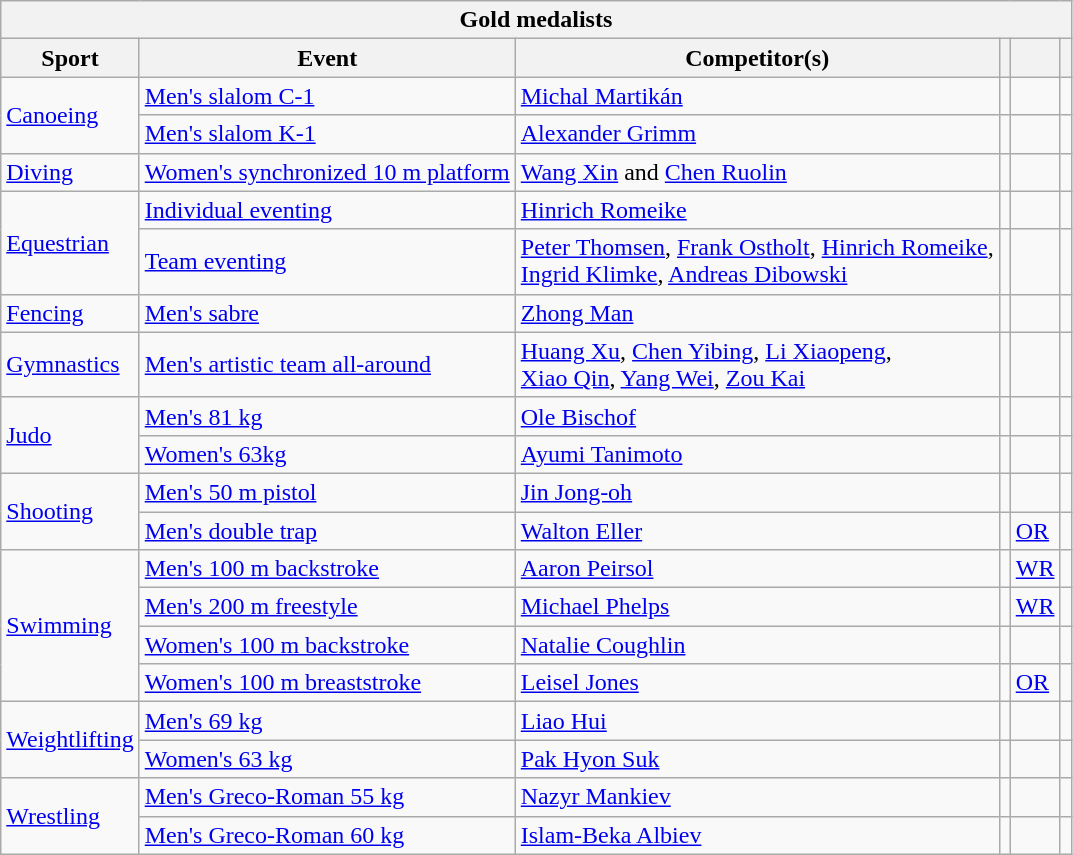<table class="wikitable">
<tr>
<th colspan="6">Gold medalists</th>
</tr>
<tr>
<th>Sport</th>
<th>Event</th>
<th>Competitor(s)</th>
<th></th>
<th></th>
<th></th>
</tr>
<tr>
<td rowspan="2"><a href='#'>Canoeing</a></td>
<td><a href='#'>Men's slalom C-1</a></td>
<td><a href='#'>Michal Martikán</a></td>
<td></td>
<td></td>
<td></td>
</tr>
<tr>
<td><a href='#'>Men's slalom K-1</a></td>
<td><a href='#'>Alexander Grimm</a></td>
<td></td>
<td></td>
<td></td>
</tr>
<tr>
<td><a href='#'>Diving</a></td>
<td><a href='#'>Women's synchronized 10 m platform</a></td>
<td><a href='#'>Wang Xin</a> and <a href='#'>Chen Ruolin</a></td>
<td></td>
<td></td>
<td></td>
</tr>
<tr>
<td rowspan="2"><a href='#'>Equestrian</a></td>
<td><a href='#'>Individual eventing</a></td>
<td><a href='#'>Hinrich Romeike</a></td>
<td></td>
<td></td>
<td></td>
</tr>
<tr>
<td><a href='#'>Team eventing</a></td>
<td><span><a href='#'>Peter Thomsen</a>, <a href='#'>Frank Ostholt</a>, <a href='#'>Hinrich Romeike</a>,<br><a href='#'>Ingrid Klimke</a>, <a href='#'>Andreas Dibowski</a></span></td>
<td></td>
<td></td>
<td></td>
</tr>
<tr>
<td><a href='#'>Fencing</a></td>
<td><a href='#'>Men's sabre</a></td>
<td><a href='#'>Zhong Man</a></td>
<td></td>
<td></td>
<td></td>
</tr>
<tr>
<td><a href='#'>Gymnastics</a></td>
<td><a href='#'>Men's artistic team all-around</a></td>
<td><span><a href='#'>Huang Xu</a>, <a href='#'>Chen Yibing</a>, <a href='#'>Li Xiaopeng</a>,<br><a href='#'>Xiao Qin</a>, <a href='#'>Yang Wei</a>, <a href='#'>Zou Kai</a>									</span></td>
<td></td>
<td></td>
<td></td>
</tr>
<tr>
<td rowspan="2"><a href='#'>Judo</a></td>
<td><a href='#'>Men's 81 kg</a></td>
<td><a href='#'>Ole Bischof</a></td>
<td></td>
<td></td>
<td></td>
</tr>
<tr>
<td><a href='#'>Women's 63kg</a></td>
<td><a href='#'>Ayumi Tanimoto</a></td>
<td></td>
<td></td>
<td></td>
</tr>
<tr>
<td rowspan="2"><a href='#'>Shooting</a></td>
<td><a href='#'>Men's 50 m pistol</a></td>
<td><a href='#'>Jin Jong-oh</a></td>
<td></td>
<td></td>
<td></td>
</tr>
<tr>
<td><a href='#'>Men's double trap</a></td>
<td><a href='#'>Walton Eller</a></td>
<td></td>
<td><a href='#'>OR</a></td>
<td></td>
</tr>
<tr>
<td rowspan="4"><a href='#'>Swimming</a></td>
<td><a href='#'>Men's 100 m backstroke</a></td>
<td><a href='#'>Aaron Peirsol</a></td>
<td></td>
<td><a href='#'>WR</a></td>
<td></td>
</tr>
<tr>
<td><a href='#'>Men's 200 m freestyle</a></td>
<td><a href='#'>Michael Phelps</a></td>
<td></td>
<td><a href='#'>WR</a></td>
<td></td>
</tr>
<tr>
<td><a href='#'>Women's 100 m backstroke</a></td>
<td><a href='#'>Natalie Coughlin</a></td>
<td></td>
<td></td>
<td></td>
</tr>
<tr>
<td><a href='#'>Women's 100 m breaststroke</a></td>
<td><a href='#'>Leisel Jones</a></td>
<td></td>
<td><a href='#'>OR</a></td>
<td></td>
</tr>
<tr>
<td rowspan="2"><a href='#'>Weightlifting</a></td>
<td><a href='#'>Men's 69 kg</a></td>
<td><a href='#'>Liao Hui</a></td>
<td></td>
<td></td>
<td></td>
</tr>
<tr>
<td><a href='#'>Women's 63 kg</a></td>
<td><a href='#'>Pak Hyon Suk</a></td>
<td></td>
<td></td>
<td></td>
</tr>
<tr>
<td rowspan="2"><a href='#'>Wrestling</a></td>
<td><a href='#'>Men's Greco-Roman 55 kg</a></td>
<td><a href='#'>Nazyr Mankiev</a></td>
<td></td>
<td></td>
<td></td>
</tr>
<tr>
<td><a href='#'>Men's Greco-Roman 60 kg</a></td>
<td><a href='#'>Islam-Beka Albiev</a></td>
<td></td>
<td></td>
<td></td>
</tr>
</table>
